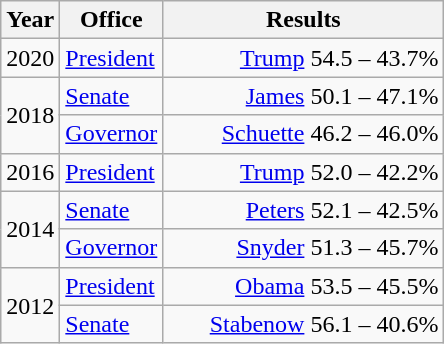<table class=wikitable>
<tr>
<th width="30">Year</th>
<th width="60">Office</th>
<th width="180">Results</th>
</tr>
<tr>
<td>2020</td>
<td><a href='#'>President</a></td>
<td align="right" ><a href='#'>Trump</a> 54.5 – 43.7%</td>
</tr>
<tr>
<td rowspan="2">2018</td>
<td><a href='#'>Senate</a></td>
<td align="right" ><a href='#'>James</a> 50.1 – 47.1%</td>
</tr>
<tr>
<td><a href='#'>Governor</a></td>
<td align="right" ><a href='#'>Schuette</a> 46.2 – 46.0%</td>
</tr>
<tr>
<td>2016</td>
<td><a href='#'>President</a></td>
<td align="right" ><a href='#'>Trump</a> 52.0 – 42.2%</td>
</tr>
<tr>
<td rowspan="2">2014</td>
<td><a href='#'>Senate</a></td>
<td align="right" ><a href='#'>Peters</a> 52.1 – 42.5%</td>
</tr>
<tr>
<td><a href='#'>Governor</a></td>
<td align="right" ><a href='#'>Snyder</a> 51.3 – 45.7%</td>
</tr>
<tr>
<td rowspan="2">2012</td>
<td><a href='#'>President</a></td>
<td align="right" ><a href='#'>Obama</a> 53.5 – 45.5%</td>
</tr>
<tr>
<td><a href='#'>Senate</a></td>
<td align="right" ><a href='#'>Stabenow</a> 56.1 – 40.6%</td>
</tr>
</table>
